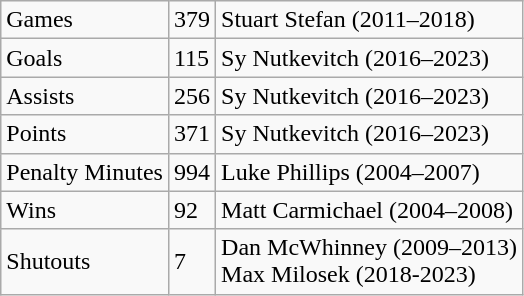<table class="wikitable">
<tr>
<td>Games</td>
<td>379</td>
<td>Stuart Stefan (2011–2018)</td>
</tr>
<tr>
<td>Goals</td>
<td>115</td>
<td>Sy Nutkevitch (2016–2023)</td>
</tr>
<tr>
<td>Assists</td>
<td>256</td>
<td>Sy Nutkevitch (2016–2023)</td>
</tr>
<tr>
<td>Points</td>
<td>371</td>
<td>Sy Nutkevitch (2016–2023)</td>
</tr>
<tr>
<td>Penalty Minutes</td>
<td>994</td>
<td>Luke Phillips (2004–2007)</td>
</tr>
<tr>
<td>Wins</td>
<td>92</td>
<td>Matt Carmichael (2004–2008)</td>
</tr>
<tr>
<td>Shutouts</td>
<td>7</td>
<td>Dan McWhinney (2009–2013)<br>Max Milosek (2018-2023)</td>
</tr>
</table>
